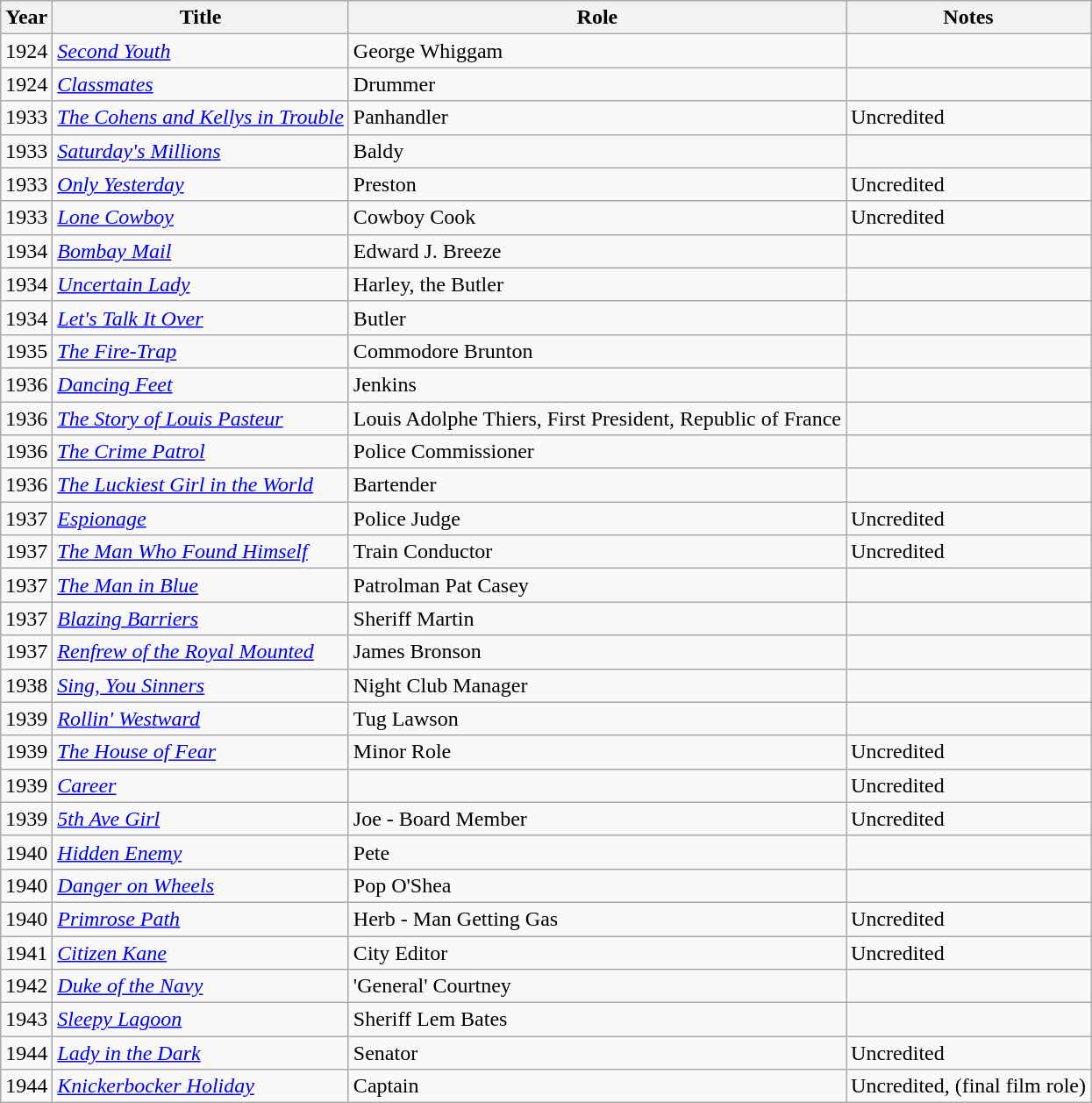<table class="wikitable">
<tr>
<th>Year</th>
<th>Title</th>
<th>Role</th>
<th>Notes</th>
</tr>
<tr>
<td>1924</td>
<td><em><a href='#'>Second Youth</a></em></td>
<td>George Whiggam</td>
<td></td>
</tr>
<tr>
<td>1924</td>
<td><em><a href='#'>Classmates</a></em></td>
<td>Drummer</td>
<td></td>
</tr>
<tr>
<td>1933</td>
<td><em><a href='#'>The Cohens and Kellys in Trouble</a></em></td>
<td>Panhandler</td>
<td>Uncredited</td>
</tr>
<tr>
<td>1933</td>
<td><em><a href='#'>Saturday's Millions</a></em></td>
<td>Baldy</td>
<td></td>
</tr>
<tr>
<td>1933</td>
<td><em><a href='#'>Only Yesterday</a></em></td>
<td>Preston</td>
<td>Uncredited</td>
</tr>
<tr>
<td>1933</td>
<td><em><a href='#'>Lone Cowboy</a></em></td>
<td>Cowboy Cook</td>
<td>Uncredited</td>
</tr>
<tr>
<td>1934</td>
<td><em><a href='#'>Bombay Mail</a></em></td>
<td>Edward J. Breeze</td>
<td></td>
</tr>
<tr>
<td>1934</td>
<td><em><a href='#'>Uncertain Lady</a></em></td>
<td>Harley, the Butler</td>
<td></td>
</tr>
<tr>
<td>1934</td>
<td><em><a href='#'>Let's Talk It Over</a></em></td>
<td>Butler</td>
<td></td>
</tr>
<tr>
<td>1935</td>
<td><em><a href='#'>The Fire-Trap</a></em></td>
<td>Commodore Brunton</td>
<td></td>
</tr>
<tr>
<td>1936</td>
<td><em><a href='#'>Dancing Feet</a></em></td>
<td>Jenkins</td>
<td></td>
</tr>
<tr>
<td>1936</td>
<td><em><a href='#'>The Story of Louis Pasteur</a></em></td>
<td>Louis Adolphe Thiers, First President, Republic of France</td>
<td></td>
</tr>
<tr>
<td>1936</td>
<td><em><a href='#'>The Crime Patrol</a></em></td>
<td>Police Commissioner</td>
<td></td>
</tr>
<tr>
<td>1936</td>
<td><em><a href='#'>The Luckiest Girl in the World</a></em></td>
<td>Bartender</td>
<td></td>
</tr>
<tr>
<td>1937</td>
<td><em><a href='#'>Espionage</a></em></td>
<td>Police Judge</td>
<td>Uncredited</td>
</tr>
<tr>
<td>1937</td>
<td><em><a href='#'>The Man Who Found Himself</a></em></td>
<td>Train Conductor</td>
<td>Uncredited</td>
</tr>
<tr>
<td>1937</td>
<td><em><a href='#'>The Man in Blue</a></em></td>
<td>Patrolman Pat Casey</td>
<td></td>
</tr>
<tr>
<td>1937</td>
<td><em><a href='#'>Blazing Barriers</a></em></td>
<td>Sheriff Martin</td>
<td></td>
</tr>
<tr>
<td>1937</td>
<td><em><a href='#'>Renfrew of the Royal Mounted</a></em></td>
<td>James Bronson</td>
<td></td>
</tr>
<tr>
<td>1938</td>
<td><em><a href='#'>Sing, You Sinners</a></em></td>
<td>Night Club Manager</td>
<td></td>
</tr>
<tr>
<td>1939</td>
<td><em><a href='#'>Rollin' Westward</a></em></td>
<td>Tug Lawson</td>
<td></td>
</tr>
<tr>
<td>1939</td>
<td><em><a href='#'>The House of Fear</a></em></td>
<td>Minor Role</td>
<td>Uncredited</td>
</tr>
<tr>
<td>1939</td>
<td><em><a href='#'>Career</a></em></td>
<td></td>
<td>Uncredited</td>
</tr>
<tr>
<td>1939</td>
<td><em><a href='#'>5th Ave Girl</a></em></td>
<td>Joe - Board Member</td>
<td>Uncredited</td>
</tr>
<tr>
<td>1940</td>
<td><em><a href='#'>Hidden Enemy</a></em></td>
<td>Pete</td>
<td></td>
</tr>
<tr>
<td>1940</td>
<td><em><a href='#'>Danger on Wheels</a></em></td>
<td>Pop O'Shea</td>
<td></td>
</tr>
<tr>
<td>1940</td>
<td><em><a href='#'>Primrose Path</a></em></td>
<td>Herb - Man Getting Gas</td>
<td>Uncredited</td>
</tr>
<tr>
<td>1941</td>
<td><em><a href='#'>Citizen Kane</a></em></td>
<td>City Editor</td>
<td>Uncredited</td>
</tr>
<tr>
<td>1942</td>
<td><em><a href='#'>Duke of the Navy</a></em></td>
<td>'General' Courtney</td>
<td></td>
</tr>
<tr>
<td>1943</td>
<td><em><a href='#'>Sleepy Lagoon</a></em></td>
<td>Sheriff Lem Bates</td>
<td></td>
</tr>
<tr>
<td>1944</td>
<td><em><a href='#'>Lady in the Dark</a></em></td>
<td>Senator</td>
<td>Uncredited</td>
</tr>
<tr>
<td>1944</td>
<td><em><a href='#'>Knickerbocker Holiday</a></em></td>
<td>Captain</td>
<td>Uncredited, (final film role)</td>
</tr>
</table>
